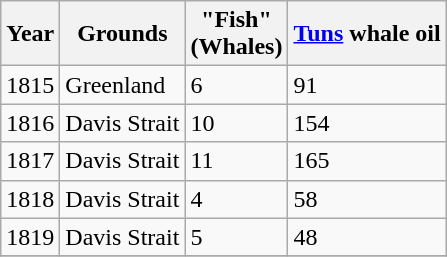<table class="sortable wikitable">
<tr>
<th>Year</th>
<th>Grounds</th>
<th>"Fish"<br>(Whales)</th>
<th><a href='#'>Tuns</a> whale oil</th>
</tr>
<tr>
<td>1815</td>
<td>Greenland</td>
<td>6</td>
<td>91</td>
</tr>
<tr>
<td>1816</td>
<td>Davis Strait</td>
<td>10</td>
<td>154</td>
</tr>
<tr>
<td>1817</td>
<td>Davis Strait</td>
<td>11</td>
<td>165</td>
</tr>
<tr>
<td>1818</td>
<td>Davis Strait</td>
<td>4</td>
<td>58</td>
</tr>
<tr>
<td>1819</td>
<td>Davis Strait</td>
<td>5</td>
<td>48</td>
</tr>
<tr>
</tr>
</table>
